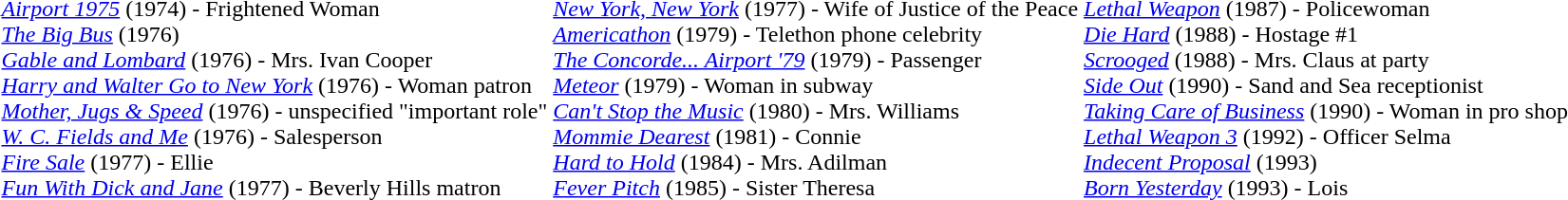<table>
<tr>
<td><em><a href='#'>Airport 1975</a></em> (1974) - Frightened Woman<br><em><a href='#'>The Big Bus</a></em> (1976)<br><em><a href='#'>Gable and Lombard</a></em> (1976) - Mrs. Ivan Cooper<br><em><a href='#'>Harry and Walter Go to New York</a></em> (1976) - Woman patron<br><em><a href='#'>Mother, Jugs & Speed</a></em> (1976) - unspecified "important role"<br><em><a href='#'>W. C. Fields and Me</a></em> (1976) - Salesperson<br><em><a href='#'>Fire Sale</a></em> (1977) - Ellie<br><em><a href='#'>Fun With Dick and Jane</a></em> (1977) - Beverly Hills matron</td>
<td><em><a href='#'>New York, New York</a></em> (1977) - Wife of Justice of the Peace<br><em><a href='#'>Americathon</a></em> (1979) - Telethon phone celebrity<br><em><a href='#'>The Concorde... Airport '79</a></em> (1979) - Passenger<br><em><a href='#'>Meteor</a></em> (1979) - Woman in subway<br><em><a href='#'>Can't Stop the Music</a></em> (1980) - Mrs. Williams<br><em><a href='#'>Mommie Dearest</a></em> (1981) - Connie<br><em><a href='#'>Hard to Hold</a></em> (1984) - Mrs. Adilman<br><em><a href='#'>Fever Pitch</a></em> (1985) - Sister Theresa</td>
<td><em><a href='#'>Lethal Weapon</a></em> (1987) - Policewoman<br><em><a href='#'>Die Hard</a></em> (1988) - Hostage #1<br><em><a href='#'>Scrooged</a></em> (1988) - Mrs. Claus at party<br><em><a href='#'>Side Out</a></em> (1990) - Sand and Sea receptionist<br><em><a href='#'>Taking Care of Business</a></em> (1990) - Woman in pro shop<br><em><a href='#'>Lethal Weapon 3</a></em> (1992) - Officer Selma<br><em><a href='#'>Indecent Proposal</a></em> (1993)<br><em><a href='#'>Born Yesterday</a></em> (1993) - Lois</td>
</tr>
</table>
